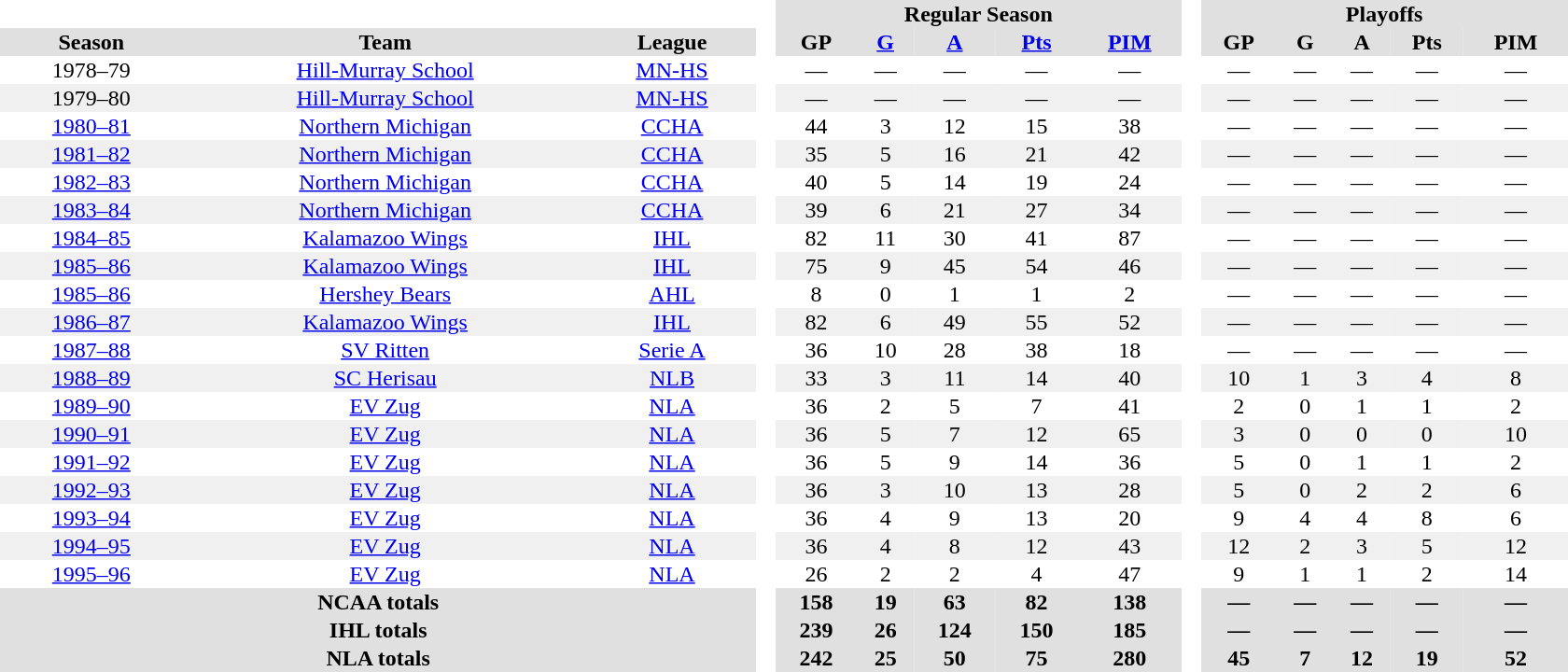<table border="0" cellpadding="1" cellspacing="0" style="text-align:center; width:70em">
<tr bgcolor="#e0e0e0">
<th colspan="3"  bgcolor="#ffffff"> </th>
<th rowspan="99" bgcolor="#ffffff"> </th>
<th colspan="5">Regular Season</th>
<th rowspan="99" bgcolor="#ffffff"> </th>
<th colspan="5">Playoffs</th>
</tr>
<tr bgcolor="#e0e0e0">
<th>Season</th>
<th>Team</th>
<th>League</th>
<th>GP</th>
<th><a href='#'>G</a></th>
<th><a href='#'>A</a></th>
<th><a href='#'>Pts</a></th>
<th><a href='#'>PIM</a></th>
<th>GP</th>
<th>G</th>
<th>A</th>
<th>Pts</th>
<th>PIM</th>
</tr>
<tr>
<td>1978–79</td>
<td><a href='#'>Hill-Murray School</a></td>
<td><a href='#'>MN-HS</a></td>
<td>—</td>
<td>—</td>
<td>—</td>
<td>—</td>
<td>—</td>
<td>—</td>
<td>—</td>
<td>—</td>
<td>—</td>
<td>—</td>
</tr>
<tr bgcolor="f0f0f0">
<td>1979–80</td>
<td><a href='#'>Hill-Murray School</a></td>
<td><a href='#'>MN-HS</a></td>
<td>—</td>
<td>—</td>
<td>—</td>
<td>—</td>
<td>—</td>
<td>—</td>
<td>—</td>
<td>—</td>
<td>—</td>
<td>—</td>
</tr>
<tr>
<td><a href='#'>1980–81</a></td>
<td><a href='#'>Northern Michigan</a></td>
<td><a href='#'>CCHA</a></td>
<td>44</td>
<td>3</td>
<td>12</td>
<td>15</td>
<td>38</td>
<td>—</td>
<td>—</td>
<td>—</td>
<td>—</td>
<td>—</td>
</tr>
<tr bgcolor="f0f0f0">
<td><a href='#'>1981–82</a></td>
<td><a href='#'>Northern Michigan</a></td>
<td><a href='#'>CCHA</a></td>
<td>35</td>
<td>5</td>
<td>16</td>
<td>21</td>
<td>42</td>
<td>—</td>
<td>—</td>
<td>—</td>
<td>—</td>
<td>—</td>
</tr>
<tr>
<td><a href='#'>1982–83</a></td>
<td><a href='#'>Northern Michigan</a></td>
<td><a href='#'>CCHA</a></td>
<td>40</td>
<td>5</td>
<td>14</td>
<td>19</td>
<td>24</td>
<td>—</td>
<td>—</td>
<td>—</td>
<td>—</td>
<td>—</td>
</tr>
<tr bgcolor="f0f0f0">
<td><a href='#'>1983–84</a></td>
<td><a href='#'>Northern Michigan</a></td>
<td><a href='#'>CCHA</a></td>
<td>39</td>
<td>6</td>
<td>21</td>
<td>27</td>
<td>34</td>
<td>—</td>
<td>—</td>
<td>—</td>
<td>—</td>
<td>—</td>
</tr>
<tr>
<td><a href='#'>1984–85</a></td>
<td><a href='#'>Kalamazoo Wings</a></td>
<td><a href='#'>IHL</a></td>
<td>82</td>
<td>11</td>
<td>30</td>
<td>41</td>
<td>87</td>
<td>—</td>
<td>—</td>
<td>—</td>
<td>—</td>
<td>—</td>
</tr>
<tr bgcolor="f0f0f0">
<td><a href='#'>1985–86</a></td>
<td><a href='#'>Kalamazoo Wings</a></td>
<td><a href='#'>IHL</a></td>
<td>75</td>
<td>9</td>
<td>45</td>
<td>54</td>
<td>46</td>
<td>—</td>
<td>—</td>
<td>—</td>
<td>—</td>
<td>—</td>
</tr>
<tr>
<td><a href='#'>1985–86</a></td>
<td><a href='#'>Hershey Bears</a></td>
<td><a href='#'>AHL</a></td>
<td>8</td>
<td>0</td>
<td>1</td>
<td>1</td>
<td>2</td>
<td>—</td>
<td>—</td>
<td>—</td>
<td>—</td>
<td>—</td>
</tr>
<tr bgcolor="f0f0f0">
<td><a href='#'>1986–87</a></td>
<td><a href='#'>Kalamazoo Wings</a></td>
<td><a href='#'>IHL</a></td>
<td>82</td>
<td>6</td>
<td>49</td>
<td>55</td>
<td>52</td>
<td>—</td>
<td>—</td>
<td>—</td>
<td>—</td>
<td>—</td>
</tr>
<tr>
<td><a href='#'>1987–88</a></td>
<td><a href='#'>SV Ritten</a></td>
<td><a href='#'>Serie A</a></td>
<td>36</td>
<td>10</td>
<td>28</td>
<td>38</td>
<td>18</td>
<td>—</td>
<td>—</td>
<td>—</td>
<td>—</td>
<td>—</td>
</tr>
<tr bgcolor="f0f0f0">
<td><a href='#'>1988–89</a></td>
<td><a href='#'>SC Herisau</a></td>
<td><a href='#'>NLB</a></td>
<td>33</td>
<td>3</td>
<td>11</td>
<td>14</td>
<td>40</td>
<td>10</td>
<td>1</td>
<td>3</td>
<td>4</td>
<td>8</td>
</tr>
<tr>
<td><a href='#'>1989–90</a></td>
<td><a href='#'>EV Zug</a></td>
<td><a href='#'>NLA</a></td>
<td>36</td>
<td>2</td>
<td>5</td>
<td>7</td>
<td>41</td>
<td>2</td>
<td>0</td>
<td>1</td>
<td>1</td>
<td>2</td>
</tr>
<tr bgcolor="f0f0f0">
<td><a href='#'>1990–91</a></td>
<td><a href='#'>EV Zug</a></td>
<td><a href='#'>NLA</a></td>
<td>36</td>
<td>5</td>
<td>7</td>
<td>12</td>
<td>65</td>
<td>3</td>
<td>0</td>
<td>0</td>
<td>0</td>
<td>10</td>
</tr>
<tr>
<td><a href='#'>1991–92</a></td>
<td><a href='#'>EV Zug</a></td>
<td><a href='#'>NLA</a></td>
<td>36</td>
<td>5</td>
<td>9</td>
<td>14</td>
<td>36</td>
<td>5</td>
<td>0</td>
<td>1</td>
<td>1</td>
<td>2</td>
</tr>
<tr bgcolor="f0f0f0">
<td><a href='#'>1992–93</a></td>
<td><a href='#'>EV Zug</a></td>
<td><a href='#'>NLA</a></td>
<td>36</td>
<td>3</td>
<td>10</td>
<td>13</td>
<td>28</td>
<td>5</td>
<td>0</td>
<td>2</td>
<td>2</td>
<td>6</td>
</tr>
<tr>
<td><a href='#'>1993–94</a></td>
<td><a href='#'>EV Zug</a></td>
<td><a href='#'>NLA</a></td>
<td>36</td>
<td>4</td>
<td>9</td>
<td>13</td>
<td>20</td>
<td>9</td>
<td>4</td>
<td>4</td>
<td>8</td>
<td>6</td>
</tr>
<tr bgcolor="f0f0f0">
<td><a href='#'>1994–95</a></td>
<td><a href='#'>EV Zug</a></td>
<td><a href='#'>NLA</a></td>
<td>36</td>
<td>4</td>
<td>8</td>
<td>12</td>
<td>43</td>
<td>12</td>
<td>2</td>
<td>3</td>
<td>5</td>
<td>12</td>
</tr>
<tr>
<td><a href='#'>1995–96</a></td>
<td><a href='#'>EV Zug</a></td>
<td><a href='#'>NLA</a></td>
<td>26</td>
<td>2</td>
<td>2</td>
<td>4</td>
<td>47</td>
<td>9</td>
<td>1</td>
<td>1</td>
<td>2</td>
<td>14</td>
</tr>
<tr bgcolor="#e0e0e0">
<th colspan="3">NCAA totals</th>
<th>158</th>
<th>19</th>
<th>63</th>
<th>82</th>
<th>138</th>
<th>—</th>
<th>—</th>
<th>—</th>
<th>—</th>
<th>—</th>
</tr>
<tr bgcolor="#e0e0e0">
<th colspan="3">IHL totals</th>
<th>239</th>
<th>26</th>
<th>124</th>
<th>150</th>
<th>185</th>
<th>—</th>
<th>—</th>
<th>—</th>
<th>—</th>
<th>—</th>
</tr>
<tr bgcolor="#e0e0e0">
<th colspan="3">NLA totals</th>
<th>242</th>
<th>25</th>
<th>50</th>
<th>75</th>
<th>280</th>
<th>45</th>
<th>7</th>
<th>12</th>
<th>19</th>
<th>52</th>
</tr>
</table>
